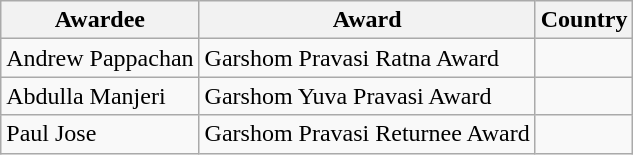<table class="wikitable">
<tr>
<th>Awardee</th>
<th>Award</th>
<th>Country</th>
</tr>
<tr>
<td>Andrew Pappachan</td>
<td>Garshom Pravasi Ratna Award</td>
<td></td>
</tr>
<tr>
<td>Abdulla Manjeri</td>
<td>Garshom Yuva Pravasi Award</td>
<td></td>
</tr>
<tr>
<td>Paul Jose</td>
<td>Garshom Pravasi Returnee Award</td>
<td></td>
</tr>
</table>
